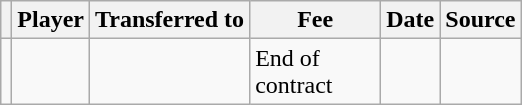<table class="wikitable plainrowheaders sortable">
<tr>
<th></th>
<th scope="col">Player</th>
<th>Transferred to</th>
<th style="width: 80px;">Fee</th>
<th scope="col">Date</th>
<th scope="col">Source</th>
</tr>
<tr>
<td align="center"></td>
<td></td>
<td></td>
<td>End of contract</td>
<td></td>
<td></td>
</tr>
</table>
